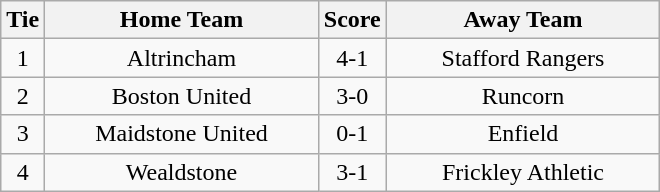<table class="wikitable" style="text-align:center;">
<tr>
<th width=20>Tie</th>
<th width=175>Home Team</th>
<th width=20>Score</th>
<th width=175>Away Team</th>
</tr>
<tr>
<td>1</td>
<td>Altrincham</td>
<td>4-1</td>
<td>Stafford Rangers</td>
</tr>
<tr>
<td>2</td>
<td>Boston United</td>
<td>3-0</td>
<td>Runcorn</td>
</tr>
<tr>
<td>3</td>
<td>Maidstone United</td>
<td>0-1</td>
<td>Enfield</td>
</tr>
<tr>
<td>4</td>
<td>Wealdstone</td>
<td>3-1</td>
<td>Frickley Athletic</td>
</tr>
</table>
